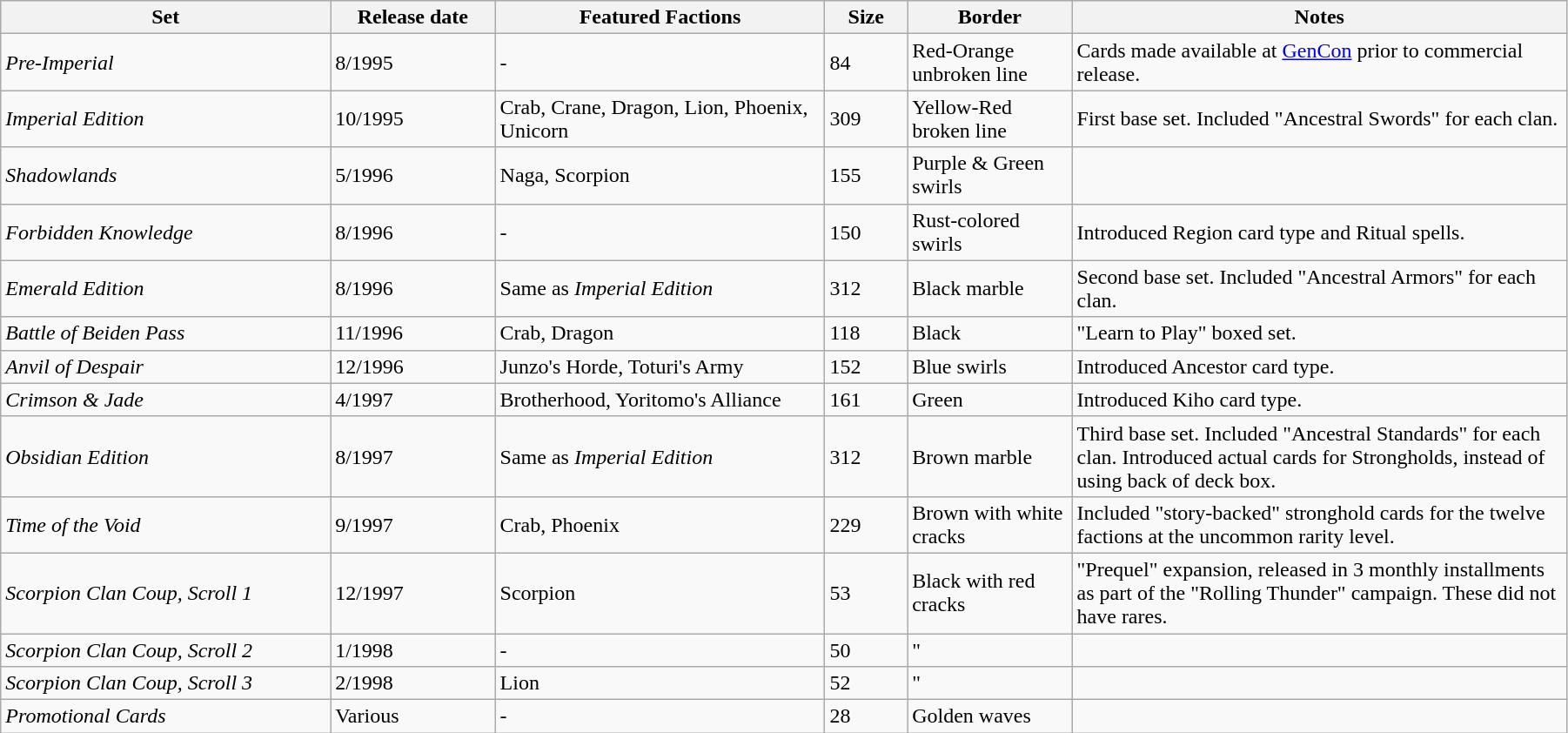<table class="wikitable" width="95%" align="center">
<tr>
<th width="20%">Set</th>
<th width="10%">Release date</th>
<th width="20%">Featured Factions</th>
<th width="5%">Size</th>
<th width="10%">Border</th>
<th width="30%">Notes</th>
</tr>
<tr>
<td><em>Pre-Imperial</em></td>
<td>8/1995</td>
<td>-</td>
<td>84</td>
<td>Red-Orange unbroken line</td>
<td>Cards made available at <a href='#'>GenCon</a> prior to commercial release.</td>
</tr>
<tr>
<td><em>Imperial Edition</em></td>
<td>10/1995</td>
<td>Crab, Crane, Dragon, Lion, Phoenix, Unicorn</td>
<td>309</td>
<td>Yellow-Red broken line</td>
<td>First base set. Included "Ancestral Swords" for each clan.</td>
</tr>
<tr>
<td><em>Shadowlands</em></td>
<td>5/1996</td>
<td>Naga, Scorpion</td>
<td>155</td>
<td>Purple & Green swirls</td>
<td></td>
</tr>
<tr>
<td><em>Forbidden Knowledge</em></td>
<td>8/1996</td>
<td>-</td>
<td>150</td>
<td>Rust-colored swirls</td>
<td>Introduced Region card type and Ritual spells.</td>
</tr>
<tr>
<td><em>Emerald Edition</em></td>
<td>8/1996</td>
<td>Same as <em>Imperial Edition</em></td>
<td>312</td>
<td>Black marble</td>
<td>Second base set. Included "Ancestral Armors" for each clan.</td>
</tr>
<tr>
<td><em>Battle of Beiden Pass</em></td>
<td>11/1996</td>
<td>Crab, Dragon</td>
<td>118</td>
<td>Black</td>
<td>"Learn to Play" boxed set.</td>
</tr>
<tr>
<td><em>Anvil of Despair</em></td>
<td>12/1996</td>
<td>Junzo's Horde, Toturi's Army</td>
<td>152</td>
<td>Blue swirls</td>
<td>Introduced Ancestor card type.</td>
</tr>
<tr>
<td><em>Crimson & Jade</em></td>
<td>4/1997</td>
<td>Brotherhood, Yoritomo's Alliance</td>
<td>161</td>
<td>Green</td>
<td>Introduced Kiho card type.</td>
</tr>
<tr>
<td><em>Obsidian Edition</em></td>
<td>8/1997</td>
<td>Same as <em>Imperial Edition</em></td>
<td>312</td>
<td>Brown marble</td>
<td>Third base set. Included "Ancestral Standards" for each clan. Introduced actual cards for Strongholds, instead of using back of deck box.</td>
</tr>
<tr>
<td><em>Time of the Void</em></td>
<td>9/1997</td>
<td>Crab, Phoenix</td>
<td>229</td>
<td>Brown with white cracks</td>
<td>Included "story-backed" stronghold cards for the twelve factions at the uncommon rarity level.</td>
</tr>
<tr>
<td><em>Scorpion Clan Coup, Scroll 1</em></td>
<td>12/1997</td>
<td>Scorpion</td>
<td>53</td>
<td>Black with red cracks</td>
<td>"Prequel" expansion, released in 3 monthly installments as part of the "Rolling Thunder" campaign. These did not have rares.</td>
</tr>
<tr>
<td><em>Scorpion Clan Coup, Scroll 2</em></td>
<td>1/1998</td>
<td>-</td>
<td>50</td>
<td>"</td>
<td></td>
</tr>
<tr>
<td><em>Scorpion Clan Coup, Scroll 3</em></td>
<td>2/1998</td>
<td>Lion</td>
<td>52</td>
<td>"</td>
<td></td>
</tr>
<tr>
<td><em>Promotional Cards</em></td>
<td>Various</td>
<td>-</td>
<td>28</td>
<td>Golden waves</td>
<td></td>
</tr>
</table>
